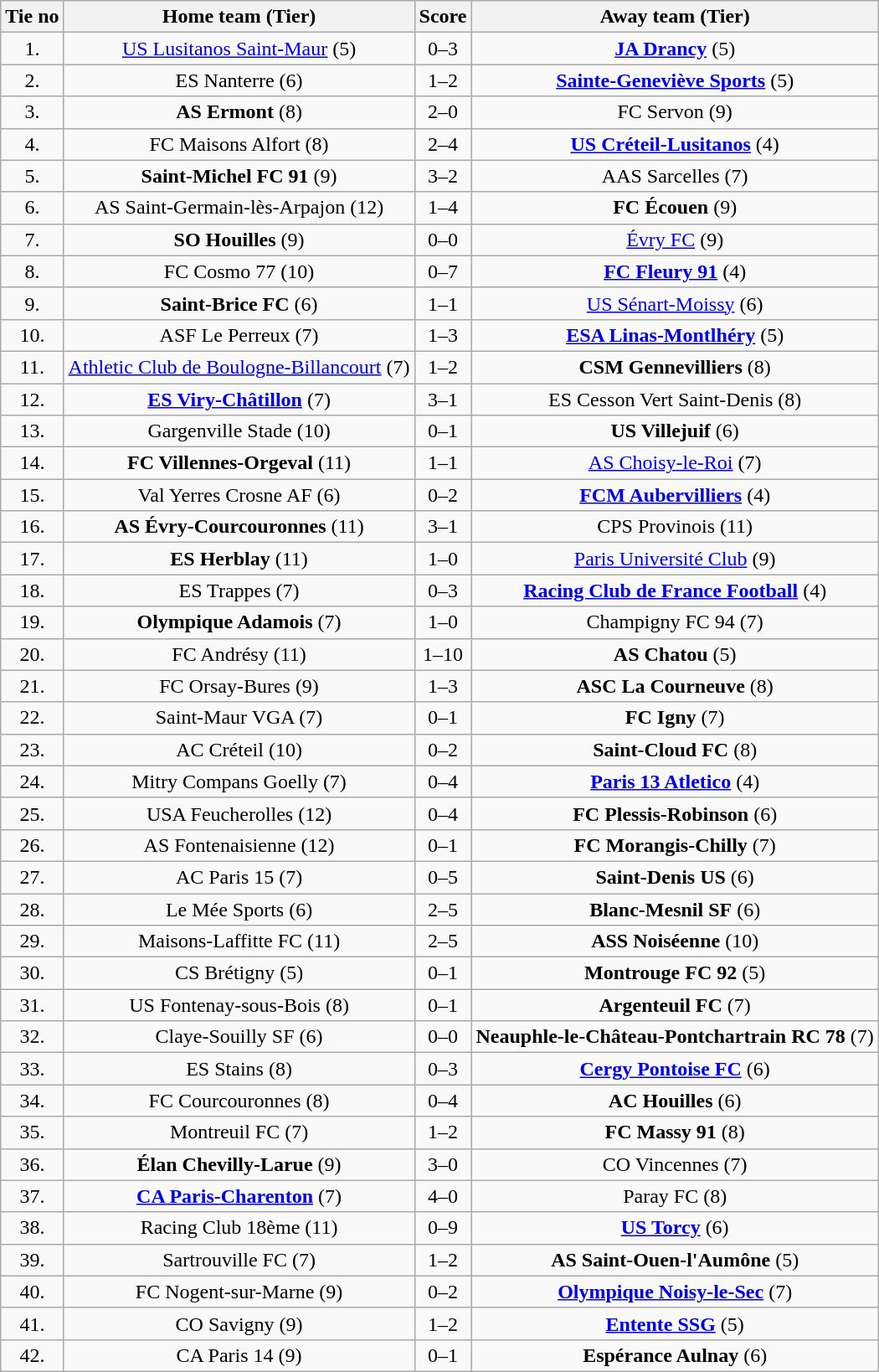<table class="wikitable" style="text-align: center">
<tr>
<th>Tie no</th>
<th>Home team (Tier)</th>
<th>Score</th>
<th>Away team (Tier)</th>
</tr>
<tr>
<td>1.</td>
<td><a href='#'>US Lusitanos Saint-Maur</a> (5)</td>
<td>0–3</td>
<td><strong><a href='#'>JA Drancy</a></strong> (5)</td>
</tr>
<tr>
<td>2.</td>
<td>ES Nanterre (6)</td>
<td>1–2</td>
<td><strong><a href='#'>Sainte-Geneviève Sports</a></strong> (5)</td>
</tr>
<tr>
<td>3.</td>
<td><strong>AS Ermont</strong> (8)</td>
<td>2–0</td>
<td>FC Servon (9)</td>
</tr>
<tr>
<td>4.</td>
<td>FC Maisons Alfort (8)</td>
<td>2–4</td>
<td><strong><a href='#'>US Créteil-Lusitanos</a></strong> (4)</td>
</tr>
<tr>
<td>5.</td>
<td><strong>Saint-Michel FC 91</strong> (9)</td>
<td>3–2</td>
<td>AAS Sarcelles (7)</td>
</tr>
<tr>
<td>6.</td>
<td>AS Saint-Germain-lès-Arpajon (12)</td>
<td>1–4</td>
<td><strong>FC Écouen</strong> (9)</td>
</tr>
<tr>
<td>7.</td>
<td><strong>SO Houilles</strong> (9)</td>
<td>0–0 </td>
<td><a href='#'>Évry FC</a> (9)</td>
</tr>
<tr>
<td>8.</td>
<td>FC Cosmo 77 (10)</td>
<td>0–7</td>
<td><strong><a href='#'>FC Fleury 91</a></strong> (4)</td>
</tr>
<tr>
<td>9.</td>
<td><strong>Saint-Brice FC</strong> (6)</td>
<td>1–1 </td>
<td><a href='#'>US Sénart-Moissy</a> (6)</td>
</tr>
<tr>
<td>10.</td>
<td>ASF Le Perreux (7)</td>
<td>1–3</td>
<td><strong><a href='#'>ESA Linas-Montlhéry</a></strong> (5)</td>
</tr>
<tr>
<td>11.</td>
<td><a href='#'>Athletic Club de Boulogne-Billancourt</a> (7)</td>
<td>1–2</td>
<td><strong>CSM Gennevilliers</strong> (8)</td>
</tr>
<tr>
<td>12.</td>
<td><strong><a href='#'>ES Viry-Châtillon</a></strong> (7)</td>
<td>3–1</td>
<td>ES Cesson Vert Saint-Denis (8)</td>
</tr>
<tr>
<td>13.</td>
<td>Gargenville Stade (10)</td>
<td>0–1</td>
<td><strong>US Villejuif</strong> (6)</td>
</tr>
<tr>
<td>14.</td>
<td><strong>FC Villennes-Orgeval</strong> (11)</td>
<td>1–1 </td>
<td><a href='#'>AS Choisy-le-Roi</a> (7)</td>
</tr>
<tr>
<td>15.</td>
<td>Val Yerres Crosne AF (6)</td>
<td>0–2</td>
<td><strong><a href='#'>FCM Aubervilliers</a></strong> (4)</td>
</tr>
<tr>
<td>16.</td>
<td><strong>AS Évry-Courcouronnes</strong> (11)</td>
<td>3–1</td>
<td>CPS Provinois (11)</td>
</tr>
<tr>
<td>17.</td>
<td><strong>ES Herblay</strong> (11)</td>
<td>1–0</td>
<td><a href='#'>Paris Université Club</a> (9)</td>
</tr>
<tr>
<td>18.</td>
<td>ES Trappes (7)</td>
<td>0–3</td>
<td><strong><a href='#'>Racing Club de France Football</a></strong> (4)</td>
</tr>
<tr>
<td>19.</td>
<td><strong>Olympique Adamois</strong> (7)</td>
<td>1–0</td>
<td>Champigny FC 94 (7)</td>
</tr>
<tr>
<td>20.</td>
<td>FC Andrésy (11)</td>
<td>1–10</td>
<td><strong>AS Chatou</strong> (5)</td>
</tr>
<tr>
<td>21.</td>
<td>FC Orsay-Bures (9)</td>
<td>1–3</td>
<td><strong>ASC La Courneuve</strong> (8)</td>
</tr>
<tr>
<td>22.</td>
<td>Saint-Maur VGA (7)</td>
<td>0–1</td>
<td><strong>FC Igny</strong> (7)</td>
</tr>
<tr>
<td>23.</td>
<td>AC Créteil (10)</td>
<td>0–2</td>
<td><strong>Saint-Cloud FC</strong> (8)</td>
</tr>
<tr>
<td>24.</td>
<td>Mitry Compans Goelly (7)</td>
<td>0–4</td>
<td><strong><a href='#'>Paris 13 Atletico</a></strong> (4)</td>
</tr>
<tr>
<td>25.</td>
<td>USA Feucherolles (12)</td>
<td>0–4</td>
<td><strong>FC Plessis-Robinson</strong> (6)</td>
</tr>
<tr>
<td>26.</td>
<td>AS Fontenaisienne (12)</td>
<td>0–1</td>
<td><strong>FC Morangis-Chilly</strong> (7)</td>
</tr>
<tr>
<td>27.</td>
<td>AC Paris 15 (7)</td>
<td>0–5</td>
<td><strong>Saint-Denis US</strong> (6)</td>
</tr>
<tr>
<td>28.</td>
<td>Le Mée Sports (6)</td>
<td>2–5</td>
<td><strong>Blanc-Mesnil SF</strong> (6)</td>
</tr>
<tr>
<td>29.</td>
<td>Maisons-Laffitte FC (11)</td>
<td>2–5</td>
<td><strong>ASS Noiséenne</strong> (10)</td>
</tr>
<tr>
<td>30.</td>
<td>CS Brétigny (5)</td>
<td>0–1</td>
<td><strong>Montrouge FC 92</strong> (5)</td>
</tr>
<tr>
<td>31.</td>
<td>US Fontenay-sous-Bois (8)</td>
<td>0–1</td>
<td><strong>Argenteuil FC</strong> (7)</td>
</tr>
<tr>
<td>32.</td>
<td>Claye-Souilly SF (6)</td>
<td>0–0 </td>
<td><strong>Neauphle-le-Château-Pontchartrain RC 78</strong> (7)</td>
</tr>
<tr>
<td>33.</td>
<td>ES Stains (8)</td>
<td>0–3</td>
<td><strong><a href='#'>Cergy Pontoise FC</a></strong> (6)</td>
</tr>
<tr>
<td>34.</td>
<td>FC Courcouronnes (8)</td>
<td>0–4</td>
<td><strong>AC Houilles</strong> (6)</td>
</tr>
<tr>
<td>35.</td>
<td>Montreuil FC (7)</td>
<td>1–2</td>
<td><strong>FC Massy 91</strong> (8)</td>
</tr>
<tr>
<td>36.</td>
<td><strong>Élan Chevilly-Larue</strong> (9)</td>
<td>3–0</td>
<td>CO Vincennes (7)</td>
</tr>
<tr>
<td>37.</td>
<td><strong><a href='#'>CA Paris-Charenton</a></strong> (7)</td>
<td>4–0</td>
<td>Paray FC (8)</td>
</tr>
<tr>
<td>38.</td>
<td>Racing Club 18ème (11)</td>
<td>0–9</td>
<td><strong><a href='#'>US Torcy</a></strong> (6)</td>
</tr>
<tr>
<td>39.</td>
<td>Sartrouville FC (7)</td>
<td>1–2</td>
<td><strong>AS Saint-Ouen-l'Aumône</strong> (5)</td>
</tr>
<tr>
<td>40.</td>
<td>FC Nogent-sur-Marne (9)</td>
<td>0–2</td>
<td><strong><a href='#'>Olympique Noisy-le-Sec</a></strong> (7)</td>
</tr>
<tr>
<td>41.</td>
<td>CO Savigny (9)</td>
<td>1–2</td>
<td><strong><a href='#'>Entente SSG</a></strong> (5)</td>
</tr>
<tr>
<td>42.</td>
<td>CA Paris 14 (9)</td>
<td>0–1</td>
<td><strong>Espérance Aulnay</strong> (6)</td>
</tr>
</table>
